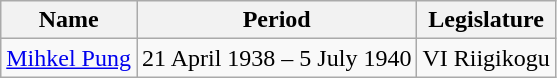<table class="wikitable">
<tr>
<th>Name</th>
<th>Period</th>
<th>Legislature</th>
</tr>
<tr>
<td><a href='#'>Mihkel Pung</a></td>
<td>21 April 1938 – 5 July 1940</td>
<td>VI Riigikogu</td>
</tr>
</table>
